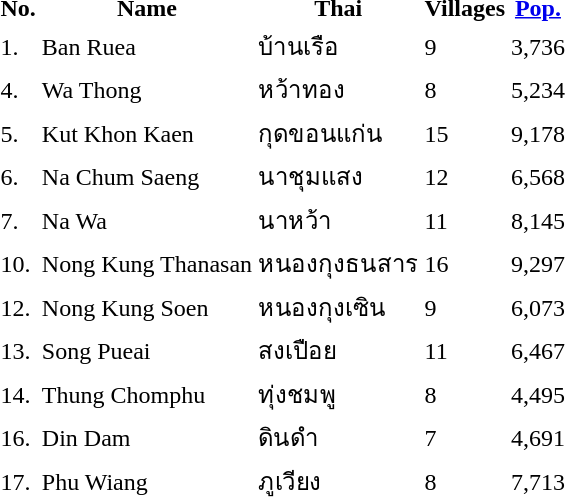<table>
<tr>
<th>No.</th>
<th>Name</th>
<th>Thai</th>
<th>Villages</th>
<th><a href='#'>Pop.</a></th>
</tr>
<tr>
<td>1.</td>
<td>Ban Ruea</td>
<td>บ้านเรือ</td>
<td>9</td>
<td>3,736</td>
</tr>
<tr>
<td>4.</td>
<td>Wa Thong</td>
<td>หว้าทอง</td>
<td>8</td>
<td>5,234</td>
</tr>
<tr>
<td>5.</td>
<td>Kut Khon Kaen</td>
<td>กุดขอนแก่น</td>
<td>15</td>
<td>9,178</td>
</tr>
<tr>
<td>6.</td>
<td>Na Chum Saeng</td>
<td>นาชุมแสง</td>
<td>12</td>
<td>6,568</td>
</tr>
<tr>
<td>7.</td>
<td>Na Wa</td>
<td>นาหว้า</td>
<td>11</td>
<td>8,145</td>
</tr>
<tr>
<td>10.</td>
<td>Nong Kung Thanasan</td>
<td>หนองกุงธนสาร</td>
<td>16</td>
<td>9,297</td>
</tr>
<tr>
<td>12.</td>
<td>Nong Kung Soen</td>
<td>หนองกุงเซิน</td>
<td>9</td>
<td>6,073</td>
</tr>
<tr>
<td>13.</td>
<td>Song Pueai</td>
<td>สงเปือย</td>
<td>11</td>
<td>6,467</td>
</tr>
<tr>
<td>14.</td>
<td>Thung Chomphu</td>
<td>ทุ่งชมพู</td>
<td>8</td>
<td>4,495</td>
</tr>
<tr>
<td>16.</td>
<td>Din Dam</td>
<td>ดินดำ</td>
<td>7</td>
<td>4,691</td>
</tr>
<tr>
<td>17.</td>
<td>Phu Wiang</td>
<td>ภูเวียง</td>
<td>8</td>
<td>7,713</td>
</tr>
</table>
